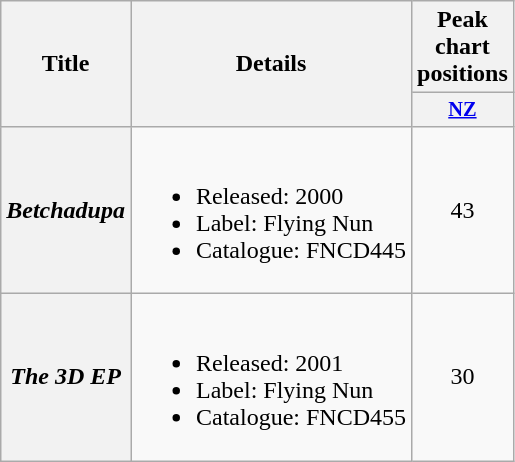<table class="wikitable plainrowheaders">
<tr>
<th scope="col" rowspan="2">Title</th>
<th scope="col" rowspan="2">Details</th>
<th scope="col">Peak chart positions</th>
</tr>
<tr>
<th scope="col" style="width:3em;font-size:85%"><a href='#'>NZ</a><br></th>
</tr>
<tr>
<th scope="row"><em>Betchadupa</em></th>
<td><br><ul><li>Released: 2000</li><li>Label: Flying Nun</li><li>Catalogue: FNCD445</li></ul></td>
<td align="center">43</td>
</tr>
<tr>
<th scope="row"><em>The 3D EP</em></th>
<td><br><ul><li>Released: 2001</li><li>Label: Flying Nun</li><li>Catalogue: FNCD455</li></ul></td>
<td align="center">30</td>
</tr>
</table>
